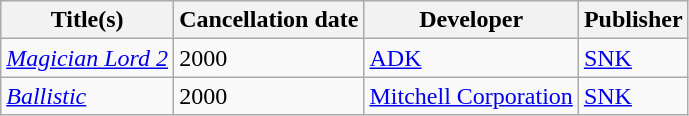<table class="wikitable">
<tr>
<th>Title(s)</th>
<th>Cancellation date</th>
<th>Developer</th>
<th>Publisher</th>
</tr>
<tr>
<td><em><a href='#'>Magician Lord 2</a></em></td>
<td>2000</td>
<td><a href='#'>ADK</a></td>
<td><a href='#'>SNK</a></td>
</tr>
<tr>
<td><em><a href='#'>Ballistic</a></em></td>
<td>2000</td>
<td><a href='#'>Mitchell Corporation</a></td>
<td><a href='#'>SNK</a></td>
</tr>
</table>
